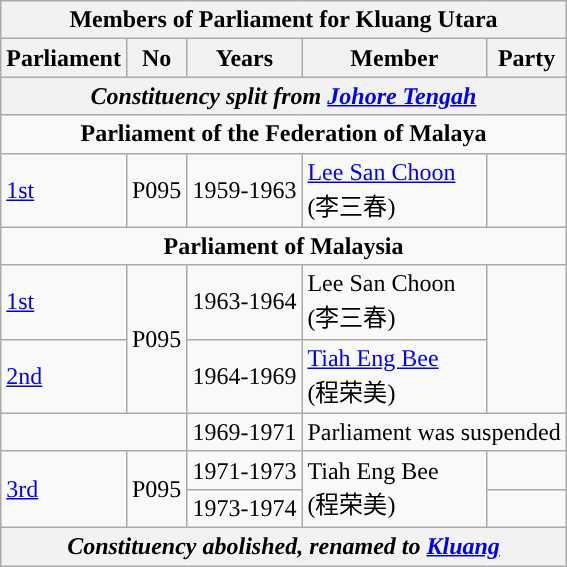<table class=wikitable>
<tr>
<th colspan="5">Members of Parliament for Kluang Utara</th>
</tr>
<tr>
<th>Parliament</th>
<th>No</th>
<th>Years</th>
<th>Member</th>
<th>Party</th>
</tr>
<tr>
<th colspan="5" align="center"><em>Constituency split from <a href='#'>Johore Tengah</a></em></th>
</tr>
<tr>
<td colspan="5" align="center"><strong>Parliament of the Federation of Malaya</strong></td>
</tr>
<tr>
<td><a href='#'>1st</a></td>
<td>P095</td>
<td>1959-1963</td>
<td><a href='#'>Lee San Choon</a>  <br>(李三春)</td>
<td></td>
</tr>
<tr>
<td colspan="5" align="center"><strong>Parliament of Malaysia</strong></td>
</tr>
<tr>
<td><a href='#'>1st</a></td>
<td rowspan="2">P095</td>
<td>1963-1964</td>
<td>Lee San Choon  <br>(李三春)</td>
<td rowspan="2"></td>
</tr>
<tr>
<td><a href='#'>2nd</a></td>
<td>1964-1969</td>
<td><a href='#'>Tiah Eng Bee</a> <br> (程荣美)</td>
</tr>
<tr>
<td colspan="2"></td>
<td>1969-1971</td>
<td colspan=2 align=center>Parliament was suspended</td>
</tr>
<tr>
<td rowspan=2><a href='#'>3rd</a></td>
<td rowspan="2">P095</td>
<td>1971-1973</td>
<td rowspan=2>Tiah Eng Bee <br> (程荣美)</td>
<td></td>
</tr>
<tr>
<td>1973-1974</td>
<td></td>
</tr>
<tr>
<th colspan="5" align="center"><em>Constituency abolished, renamed to <a href='#'>Kluang</a></em></th>
</tr>
</table>
